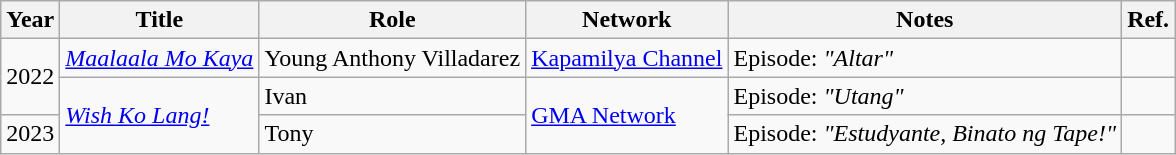<table class="wikitable">
<tr>
<th>Year</th>
<th>Title</th>
<th>Role</th>
<th>Network</th>
<th>Notes</th>
<th>Ref.</th>
</tr>
<tr>
<td rowspan=2>2022</td>
<td><em><a href='#'>Maalaala Mo Kaya</a></em></td>
<td>Young Anthony Villadarez</td>
<td><a href='#'>Kapamilya Channel</a></td>
<td>Episode: <em>"Altar"</em></td>
<td></td>
</tr>
<tr>
<td rowspan=2><em><a href='#'>Wish Ko Lang!</a></em></td>
<td>Ivan</td>
<td rowspan="4"><a href='#'>GMA Network</a></td>
<td>Episode: <em>"Utang"</em></td>
<td></td>
</tr>
<tr>
<td>2023</td>
<td>Tony</td>
<td>Episode: <em>"Estudyante, Binato ng Tape!"</em></td>
<td></td>
</tr>
</table>
